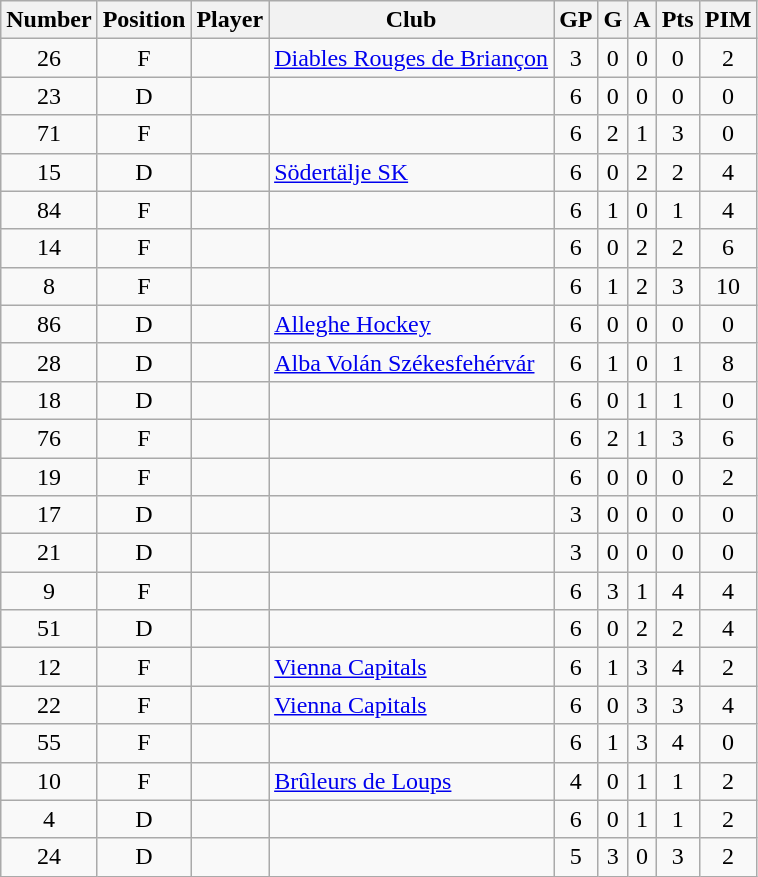<table class="wikitable sortable" style="text-align: center;">
<tr>
<th scope="col">Number</th>
<th scope="col">Position</th>
<th scope="col">Player</th>
<th scope="col">Club</th>
<th scope="col">GP</th>
<th scope="col">G</th>
<th scope="col">A</th>
<th scope="col">Pts</th>
<th scope="col">PIM</th>
</tr>
<tr>
<td>26</td>
<td>F</td>
<td scope="row" align=left></td>
<td align=left><a href='#'>Diables Rouges de Briançon</a></td>
<td>3</td>
<td>0</td>
<td>0</td>
<td>0</td>
<td>2</td>
</tr>
<tr>
<td>23</td>
<td>D</td>
<td scope="row" align=left></td>
<td align=left></td>
<td>6</td>
<td>0</td>
<td>0</td>
<td>0</td>
<td>0</td>
</tr>
<tr>
<td>71</td>
<td>F</td>
<td scope="row" align=left></td>
<td align=left></td>
<td>6</td>
<td>2</td>
<td>1</td>
<td>3</td>
<td>0</td>
</tr>
<tr>
<td>15</td>
<td>D</td>
<td scope="row" align=left></td>
<td align=left><a href='#'>Södertälje SK</a></td>
<td>6</td>
<td>0</td>
<td>2</td>
<td>2</td>
<td>4</td>
</tr>
<tr>
<td>84</td>
<td>F</td>
<td scope="row" align=left></td>
<td align=left></td>
<td>6</td>
<td>1</td>
<td>0</td>
<td>1</td>
<td>4</td>
</tr>
<tr>
<td>14</td>
<td>F</td>
<td scope="row" align=left></td>
<td align=left></td>
<td>6</td>
<td>0</td>
<td>2</td>
<td>2</td>
<td>6</td>
</tr>
<tr>
<td>8</td>
<td>F</td>
<td scope="row" align=left></td>
<td align=left></td>
<td>6</td>
<td>1</td>
<td>2</td>
<td>3</td>
<td>10</td>
</tr>
<tr>
<td>86</td>
<td>D</td>
<td scope="row" align=left></td>
<td align=left><a href='#'>Alleghe Hockey</a></td>
<td>6</td>
<td>0</td>
<td>0</td>
<td>0</td>
<td>0</td>
</tr>
<tr>
<td>28</td>
<td>D</td>
<td scope="row" align=left></td>
<td align=left><a href='#'>Alba Volán Székesfehérvár</a></td>
<td>6</td>
<td>1</td>
<td>0</td>
<td>1</td>
<td>8</td>
</tr>
<tr>
<td>18</td>
<td>D</td>
<td scope="row" align=left></td>
<td align=left></td>
<td>6</td>
<td>0</td>
<td>1</td>
<td>1</td>
<td>0</td>
</tr>
<tr>
<td>76</td>
<td>F</td>
<td scope="row" align=left></td>
<td align=left></td>
<td>6</td>
<td>2</td>
<td>1</td>
<td>3</td>
<td>6</td>
</tr>
<tr>
<td>19</td>
<td>F</td>
<td scope="row" align=left></td>
<td align=left></td>
<td>6</td>
<td>0</td>
<td>0</td>
<td>0</td>
<td>2</td>
</tr>
<tr>
<td>17</td>
<td>D</td>
<td scope="row" align=left></td>
<td align=left></td>
<td>3</td>
<td>0</td>
<td>0</td>
<td>0</td>
<td>0</td>
</tr>
<tr>
<td>21</td>
<td>D</td>
<td scope="row" align=left></td>
<td align=left></td>
<td>3</td>
<td>0</td>
<td>0</td>
<td>0</td>
<td>0</td>
</tr>
<tr>
<td>9</td>
<td>F</td>
<td scope="row" align=left></td>
<td align=left></td>
<td>6</td>
<td>3</td>
<td>1</td>
<td>4</td>
<td>4</td>
</tr>
<tr>
<td>51</td>
<td>D</td>
<td scope="row" align=left></td>
<td align=left></td>
<td>6</td>
<td>0</td>
<td>2</td>
<td>2</td>
<td>4</td>
</tr>
<tr>
<td>12</td>
<td>F</td>
<td scope="row" align=left></td>
<td align=left><a href='#'>Vienna Capitals</a></td>
<td>6</td>
<td>1</td>
<td>3</td>
<td>4</td>
<td>2</td>
</tr>
<tr>
<td>22</td>
<td>F</td>
<td scope="row" align=left></td>
<td align=left><a href='#'>Vienna Capitals</a></td>
<td>6</td>
<td>0</td>
<td>3</td>
<td>3</td>
<td>4</td>
</tr>
<tr>
<td>55</td>
<td>F</td>
<td scope="row" align=left></td>
<td align=left></td>
<td>6</td>
<td>1</td>
<td>3</td>
<td>4</td>
<td>0</td>
</tr>
<tr>
<td>10</td>
<td>F</td>
<td scope="row" align=left></td>
<td align=left><a href='#'>Brûleurs de Loups</a></td>
<td>4</td>
<td>0</td>
<td>1</td>
<td>1</td>
<td>2</td>
</tr>
<tr>
<td>4</td>
<td>D</td>
<td scope="row" align=left></td>
<td align=left></td>
<td>6</td>
<td>0</td>
<td>1</td>
<td>1</td>
<td>2</td>
</tr>
<tr>
<td>24</td>
<td>D</td>
<td scope="row" align=left></td>
<td align=left></td>
<td>5</td>
<td>3</td>
<td>0</td>
<td>3</td>
<td>2</td>
</tr>
</table>
